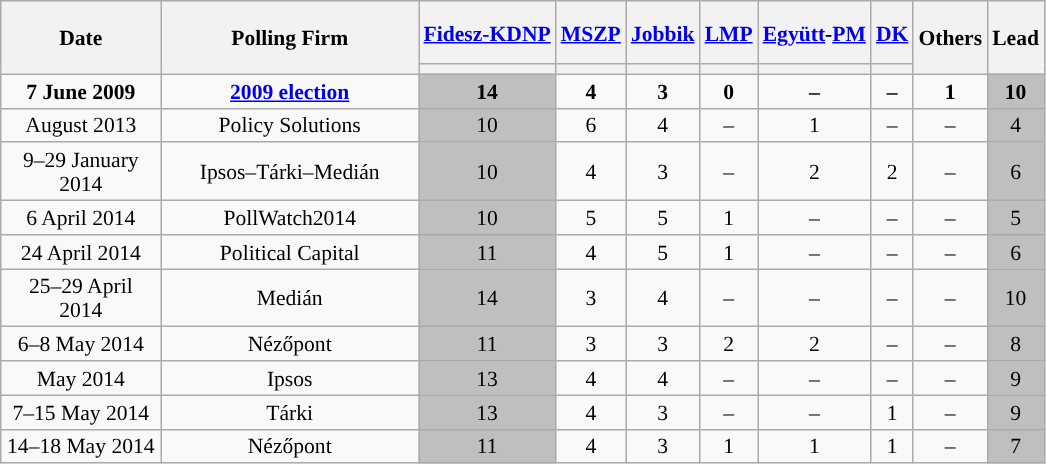<table class="wikitable" style="text-align:center; font-size:90%; line-height:16px;">
<tr style="height:42px;">
<th style="width:100px;" rowspan="2">Date</th>
<th style="width:165px;" rowspan="2">Polling Firm</th>
<th><a href='#'><span>Fidesz-KDNP</span></a></th>
<th><a href='#'><span>MSZP</span></a></th>
<th><a href='#'><span>Jobbik</span></a></th>
<th><a href='#'><span>LMP</span></a></th>
<th><a href='#'><span>Együtt</span></a>-<a href='#'><span>PM</span></a></th>
<th><a href='#'><span>DK</span></a></th>
<th style="width:40px;" rowspan="2">Others</th>
<th style="width:20px;" rowspan="2">Lead</th>
</tr>
<tr>
<th style="color:inherit;background:"></th>
<th style="color:inherit;background:"></th>
<th style="color:inherit;background:"></th>
<th style="color:inherit;background:"></th>
<th style="color:inherit;background:"></th>
<th style="color:inherit;background:"></th>
</tr>
<tr>
<td><strong>7 June 2009</strong></td>
<td><strong><a href='#'>2009 election</a></strong></td>
<td style="background:#BFBFBF"><strong>14</strong></td>
<td><strong>4</strong></td>
<td><strong>3</strong></td>
<td><strong>0</strong></td>
<td><strong>–</strong></td>
<td><strong>–</strong></td>
<td><strong>1</strong></td>
<td style="background:#BFBFBF"><strong>10</strong></td>
</tr>
<tr>
<td>August 2013</td>
<td>Policy Solutions</td>
<td style="background:#BFBFBF">10</td>
<td>6</td>
<td>4</td>
<td>–</td>
<td>1</td>
<td>–</td>
<td>–</td>
<td style="background:#BFBFBF">4</td>
</tr>
<tr>
<td>9–29 January 2014</td>
<td>Ipsos–Tárki–Medián</td>
<td style="background:#BFBFBF">10</td>
<td>4</td>
<td>3</td>
<td>–</td>
<td>2</td>
<td>2</td>
<td>–</td>
<td style="background:#BFBFBF">6</td>
</tr>
<tr>
<td>6 April 2014</td>
<td>PollWatch2014</td>
<td style="background:#BFBFBF">10</td>
<td>5</td>
<td>5</td>
<td>1</td>
<td>–</td>
<td>–</td>
<td>–</td>
<td style="background:#BFBFBF">5</td>
</tr>
<tr>
<td>24 April 2014</td>
<td>Political Capital</td>
<td style="background:#BFBFBF">11</td>
<td>4</td>
<td>5</td>
<td>1</td>
<td>–</td>
<td>–</td>
<td>–</td>
<td style="background:#BFBFBF">6</td>
</tr>
<tr>
<td>25–29 April 2014</td>
<td>Medián</td>
<td style="background:#BFBFBF">14</td>
<td>3</td>
<td>4</td>
<td>–</td>
<td>–</td>
<td>–</td>
<td>–</td>
<td style="background:#BFBFBF">10</td>
</tr>
<tr>
<td>6–8 May 2014</td>
<td>Nézőpont</td>
<td style="background:#BFBFBF">11</td>
<td>3</td>
<td>3</td>
<td>2</td>
<td>2</td>
<td>–</td>
<td>–</td>
<td style="background:#BFBFBF">8</td>
</tr>
<tr>
<td>May 2014</td>
<td>Ipsos</td>
<td style="background:#BFBFBF">13</td>
<td>4</td>
<td>4</td>
<td>–</td>
<td>–</td>
<td>–</td>
<td>–</td>
<td style="background:#BFBFBF">9</td>
</tr>
<tr>
<td>7–15 May 2014</td>
<td>Tárki</td>
<td style="background:#BFBFBF">13</td>
<td>4</td>
<td>3</td>
<td>–</td>
<td>–</td>
<td>1</td>
<td>–</td>
<td style="background:#BFBFBF">9</td>
</tr>
<tr>
<td>14–18 May 2014</td>
<td>Nézőpont</td>
<td style="background:#BFBFBF">11</td>
<td>4</td>
<td>3</td>
<td>1</td>
<td>1</td>
<td>1</td>
<td>–</td>
<td style="background:#BFBFBF">7</td>
</tr>
</table>
